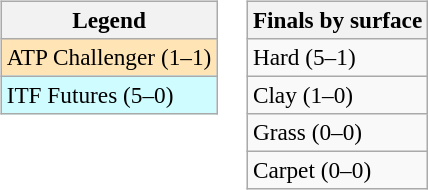<table>
<tr valign=top>
<td><br><table class=wikitable style=font-size:97%>
<tr>
<th>Legend</th>
</tr>
<tr bgcolor=moccasin>
<td>ATP Challenger (1–1)</td>
</tr>
<tr bgcolor=cffcff>
<td>ITF Futures (5–0)</td>
</tr>
</table>
</td>
<td><br><table class=wikitable style=font-size:97%>
<tr>
<th>Finals by surface</th>
</tr>
<tr>
<td>Hard (5–1)</td>
</tr>
<tr>
<td>Clay (1–0)</td>
</tr>
<tr>
<td>Grass (0–0)</td>
</tr>
<tr>
<td>Carpet (0–0)</td>
</tr>
</table>
</td>
</tr>
</table>
